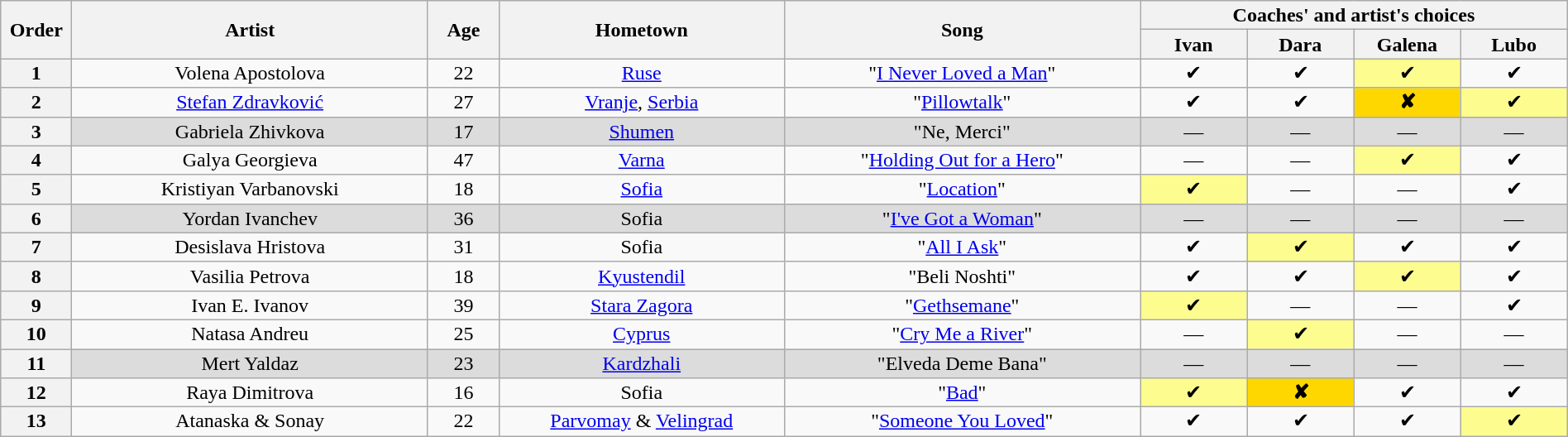<table class="wikitable" style="text-align:center; line-height:16px; width:100%">
<tr>
<th rowspan="2" scope="col" style="width:04%">Order</th>
<th rowspan="2" scope="col" style="width:20%">Artist</th>
<th rowspan="2" scope="col" style="width:04%">Age</th>
<th rowspan="2" scope="col" style="width:16%">Hometown</th>
<th rowspan="2" scope="col" style="width:20%">Song</th>
<th colspan="4" scope="col" style="width:24%">Coaches' and artist's choices</th>
</tr>
<tr>
<th style="width:06%">Ivan</th>
<th style="width:06%">Dara</th>
<th style="width:06%">Galena</th>
<th style="width:06%">Lubo</th>
</tr>
<tr>
<th>1</th>
<td>Volena Apostolova</td>
<td>22</td>
<td><a href='#'>Ruse</a></td>
<td>"<a href='#'>I Never Loved a Man</a>"</td>
<td>✔</td>
<td>✔</td>
<td style="background:#fdfc8f">✔</td>
<td>✔</td>
</tr>
<tr>
<th>2</th>
<td><a href='#'>Stefan Zdravković</a></td>
<td>27</td>
<td><a href='#'>Vranje</a>, <a href='#'>Serbia</a></td>
<td>"<a href='#'>Pillowtalk</a>"</td>
<td>✔</td>
<td>✔</td>
<td style="background:gold"><strong>✘</strong></td>
<td style="background:#fdfc8f">✔</td>
</tr>
<tr style="background:#dcdcdc">
<th>3</th>
<td>Gabriela Zhivkova</td>
<td>17</td>
<td><a href='#'>Shumen</a></td>
<td>"Ne, Merci"</td>
<td>—</td>
<td>—</td>
<td>—</td>
<td>—</td>
</tr>
<tr>
<th>4</th>
<td>Galya Georgieva</td>
<td>47</td>
<td><a href='#'>Varna</a></td>
<td>"<a href='#'>Holding Out for a Hero</a>"</td>
<td>—</td>
<td>—</td>
<td style="background:#fdfc8f">✔</td>
<td>✔</td>
</tr>
<tr>
<th>5</th>
<td>Kristiyan Varbanovski</td>
<td>18</td>
<td><a href='#'>Sofia</a></td>
<td>"<a href='#'>Location</a>"</td>
<td style="background:#fdfc8f">✔</td>
<td>—</td>
<td>—</td>
<td>✔</td>
</tr>
<tr style="background:#dcdcdc">
<th>6</th>
<td>Yordan Ivanchev</td>
<td>36</td>
<td>Sofia</td>
<td>"<a href='#'>I've Got a Woman</a>"</td>
<td>—</td>
<td>—</td>
<td>—</td>
<td>—</td>
</tr>
<tr>
<th>7</th>
<td>Desislava Hristova</td>
<td>31</td>
<td>Sofia</td>
<td>"<a href='#'>All I Ask</a>"</td>
<td>✔</td>
<td style="background:#fdfc8f">✔</td>
<td>✔</td>
<td>✔</td>
</tr>
<tr>
<th>8</th>
<td>Vasilia Petrova</td>
<td>18</td>
<td><a href='#'>Kyustendil</a></td>
<td>"Beli Noshti"</td>
<td>✔</td>
<td>✔</td>
<td style="background:#fdfc8f">✔</td>
<td>✔</td>
</tr>
<tr>
<th>9</th>
<td>Ivan E. Ivanov</td>
<td>39</td>
<td><a href='#'>Stara Zagora</a></td>
<td>"<a href='#'>Gethsemane</a>"</td>
<td style="background:#fdfc8f">✔</td>
<td>—</td>
<td>—</td>
<td>✔</td>
</tr>
<tr>
<th>10</th>
<td>Natasa Andreu</td>
<td>25</td>
<td><a href='#'>Cyprus</a></td>
<td>"<a href='#'>Cry Me a River</a>"</td>
<td>—</td>
<td style="background:#fdfc8f">✔</td>
<td>—</td>
<td>—</td>
</tr>
<tr style="background:#dcdcdc">
<th>11</th>
<td>Mert Yaldaz</td>
<td>23</td>
<td><a href='#'>Kardzhali</a></td>
<td>"Elveda Deme Bana"</td>
<td>—</td>
<td>—</td>
<td>—</td>
<td>—</td>
</tr>
<tr>
<th>12</th>
<td>Raya Dimitrova</td>
<td>16</td>
<td>Sofia</td>
<td>"<a href='#'>Bad</a>"</td>
<td style="background:#fdfc8f">✔</td>
<td style="background:gold"><strong>✘</strong></td>
<td>✔</td>
<td>✔</td>
</tr>
<tr>
<th>13</th>
<td>Atanaska & Sonay</td>
<td>22</td>
<td><a href='#'>Parvomay</a> & <a href='#'>Velingrad</a></td>
<td>"<a href='#'>Someone You Loved</a>"</td>
<td>✔</td>
<td>✔</td>
<td>✔</td>
<td style="background:#fdfc8f">✔</td>
</tr>
</table>
